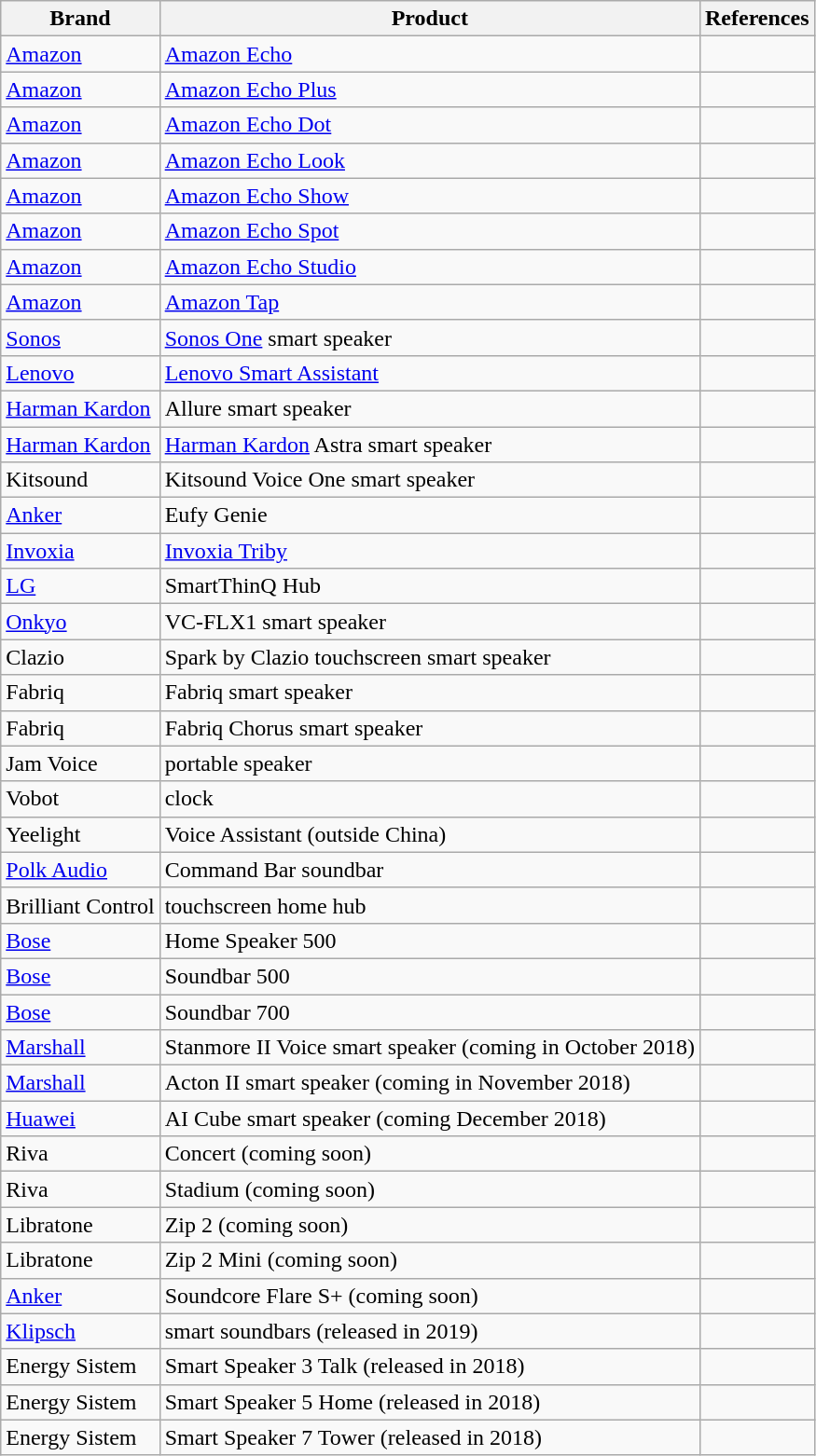<table class="wikitable collapsible collapsed sortable">
<tr>
<th>Brand</th>
<th>Product</th>
<th>References</th>
</tr>
<tr>
<td><a href='#'>Amazon</a></td>
<td><a href='#'>Amazon Echo</a></td>
<td></td>
</tr>
<tr>
<td><a href='#'>Amazon</a></td>
<td><a href='#'>Amazon Echo Plus</a></td>
<td></td>
</tr>
<tr>
<td><a href='#'>Amazon</a></td>
<td><a href='#'>Amazon Echo Dot</a></td>
<td></td>
</tr>
<tr>
<td><a href='#'>Amazon</a></td>
<td><a href='#'>Amazon Echo Look</a></td>
<td></td>
</tr>
<tr>
<td><a href='#'>Amazon</a></td>
<td><a href='#'>Amazon Echo Show</a></td>
<td></td>
</tr>
<tr>
<td><a href='#'>Amazon</a></td>
<td><a href='#'>Amazon Echo Spot</a></td>
<td></td>
</tr>
<tr>
<td><a href='#'>Amazon</a></td>
<td><a href='#'>Amazon Echo Studio</a></td>
<td></td>
</tr>
<tr>
<td><a href='#'>Amazon</a></td>
<td><a href='#'>Amazon Tap</a></td>
<td></td>
</tr>
<tr>
<td><a href='#'>Sonos</a></td>
<td><a href='#'>Sonos One</a> smart speaker</td>
<td></td>
</tr>
<tr>
<td><a href='#'>Lenovo</a></td>
<td><a href='#'>Lenovo Smart Assistant</a></td>
<td></td>
</tr>
<tr>
<td><a href='#'>Harman Kardon</a></td>
<td>Allure smart speaker</td>
<td></td>
</tr>
<tr>
<td><a href='#'>Harman Kardon</a></td>
<td><a href='#'>Harman Kardon</a> Astra smart speaker</td>
<td></td>
</tr>
<tr>
<td>Kitsound</td>
<td>Kitsound Voice One smart speaker</td>
<td></td>
</tr>
<tr>
<td><a href='#'> Anker</a></td>
<td>Eufy Genie</td>
<td></td>
</tr>
<tr>
<td><a href='#'>Invoxia</a></td>
<td><a href='#'>Invoxia Triby</a></td>
<td></td>
</tr>
<tr>
<td><a href='#'>LG</a></td>
<td>SmartThinQ Hub</td>
<td></td>
</tr>
<tr>
<td><a href='#'>Onkyo</a></td>
<td>VC-FLX1 smart speaker</td>
<td></td>
</tr>
<tr>
<td>Clazio</td>
<td>Spark by Clazio touchscreen smart speaker</td>
<td></td>
</tr>
<tr>
<td>Fabriq</td>
<td>Fabriq smart speaker</td>
<td></td>
</tr>
<tr>
<td>Fabriq</td>
<td>Fabriq Chorus smart speaker</td>
<td></td>
</tr>
<tr>
<td>Jam Voice</td>
<td>portable speaker</td>
<td></td>
</tr>
<tr>
<td>Vobot</td>
<td>clock</td>
<td></td>
</tr>
<tr>
<td>Yeelight</td>
<td>Voice Assistant (outside China)</td>
<td></td>
</tr>
<tr>
<td><a href='#'>Polk Audio</a></td>
<td>Command Bar soundbar</td>
<td></td>
</tr>
<tr>
<td>Brilliant Control</td>
<td>touchscreen home hub</td>
<td></td>
</tr>
<tr>
<td><a href='#'>Bose</a></td>
<td>Home Speaker 500</td>
<td></td>
</tr>
<tr>
<td><a href='#'>Bose</a></td>
<td>Soundbar 500</td>
<td></td>
</tr>
<tr>
<td><a href='#'>Bose</a></td>
<td>Soundbar 700</td>
<td></td>
</tr>
<tr>
<td><a href='#'>Marshall</a></td>
<td>Stanmore II Voice smart speaker (coming in October 2018)</td>
<td></td>
</tr>
<tr>
<td><a href='#'>Marshall</a></td>
<td>Acton II smart speaker (coming in November 2018)</td>
<td></td>
</tr>
<tr>
<td><a href='#'>Huawei</a></td>
<td>AI Cube smart speaker (coming December 2018)</td>
<td></td>
</tr>
<tr>
<td>Riva</td>
<td>Concert (coming soon)</td>
<td></td>
</tr>
<tr>
<td>Riva</td>
<td>Stadium (coming soon)</td>
<td></td>
</tr>
<tr>
<td>Libratone</td>
<td>Zip 2 (coming soon)</td>
<td></td>
</tr>
<tr>
<td>Libratone</td>
<td>Zip 2 Mini (coming soon)</td>
<td></td>
</tr>
<tr>
<td><a href='#'> Anker</a></td>
<td>Soundcore Flare S+ (coming soon)</td>
<td></td>
</tr>
<tr>
<td><a href='#'>Klipsch</a></td>
<td>smart soundbars (released in 2019)</td>
<td></td>
</tr>
<tr>
<td>Energy Sistem</td>
<td>Smart Speaker 3 Talk (released in 2018)</td>
<td></td>
</tr>
<tr>
<td>Energy Sistem</td>
<td>Smart Speaker 5 Home (released in 2018)</td>
<td></td>
</tr>
<tr>
<td>Energy Sistem</td>
<td>Smart Speaker 7 Tower (released in 2018)</td>
</tr>
</table>
